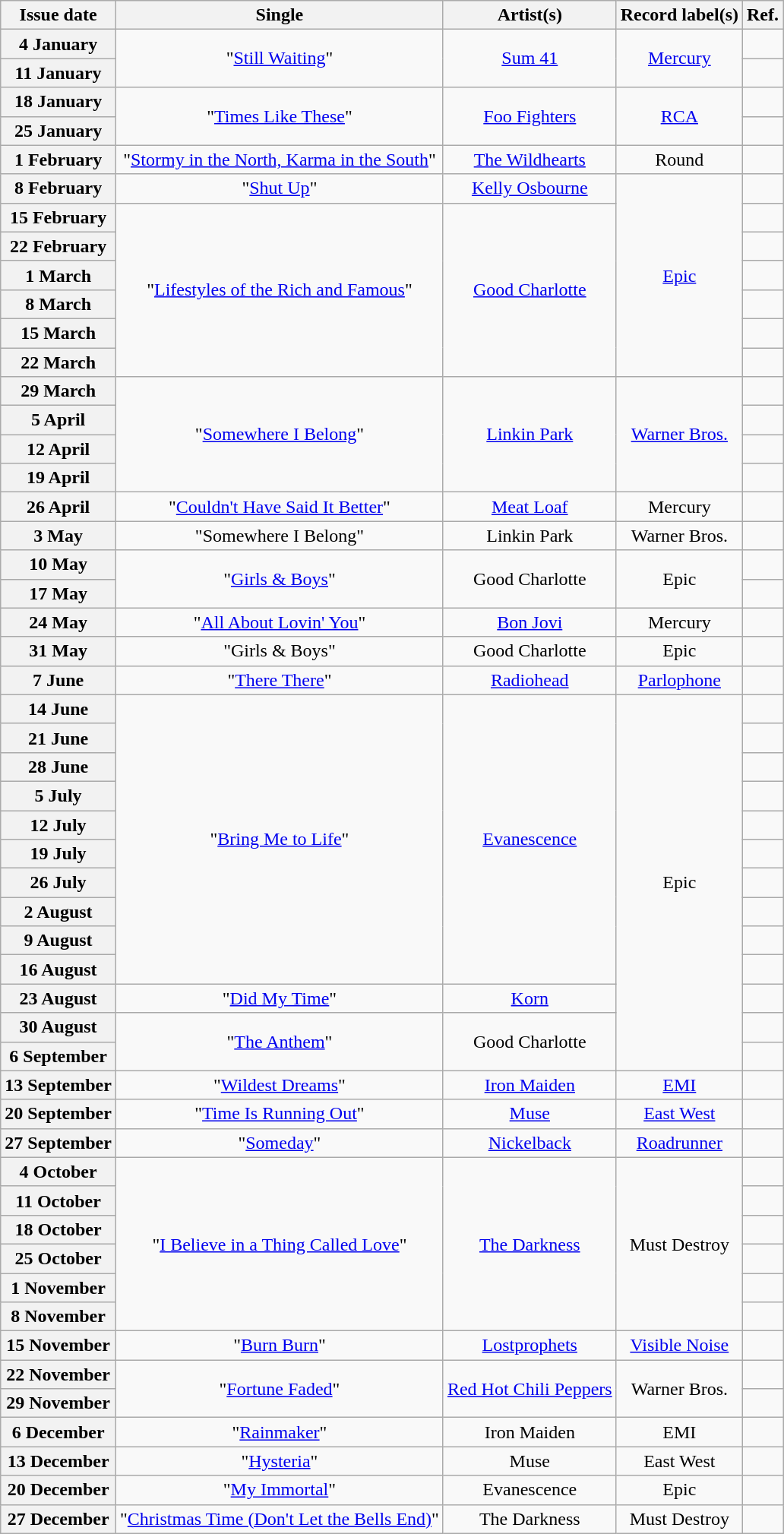<table class="wikitable plainrowheaders" style="text-align:center">
<tr>
<th scope="col">Issue date</th>
<th scope="col">Single</th>
<th scope="col">Artist(s)</th>
<th scope="col">Record label(s)</th>
<th scope="col">Ref.</th>
</tr>
<tr>
<th scope="row">4 January</th>
<td rowspan="2">"<a href='#'>Still Waiting</a>"</td>
<td rowspan="2"><a href='#'>Sum 41</a></td>
<td rowspan="2"><a href='#'>Mercury</a></td>
<td></td>
</tr>
<tr>
<th scope="row">11 January</th>
<td></td>
</tr>
<tr>
<th scope="row">18 January</th>
<td rowspan="2">"<a href='#'>Times Like These</a>"</td>
<td rowspan="2"><a href='#'>Foo Fighters</a></td>
<td rowspan="2"><a href='#'>RCA</a></td>
<td></td>
</tr>
<tr>
<th scope="row">25 January</th>
<td></td>
</tr>
<tr>
<th scope="row">1 February</th>
<td>"<a href='#'>Stormy in the North, Karma in the South</a>"</td>
<td><a href='#'>The Wildhearts</a></td>
<td>Round</td>
<td></td>
</tr>
<tr>
<th scope="row">8 February</th>
<td>"<a href='#'>Shut Up</a>"</td>
<td><a href='#'>Kelly Osbourne</a></td>
<td rowspan="7"><a href='#'>Epic</a></td>
<td></td>
</tr>
<tr>
<th scope="row">15 February</th>
<td rowspan="6">"<a href='#'>Lifestyles of the Rich and Famous</a>"</td>
<td rowspan="6"><a href='#'>Good Charlotte</a></td>
<td></td>
</tr>
<tr>
<th scope="row">22 February</th>
<td></td>
</tr>
<tr>
<th scope="row">1 March</th>
<td></td>
</tr>
<tr>
<th scope="row">8 March</th>
<td></td>
</tr>
<tr>
<th scope="row">15 March</th>
<td></td>
</tr>
<tr>
<th scope="row">22 March</th>
<td></td>
</tr>
<tr>
<th scope="row">29 March</th>
<td rowspan="4">"<a href='#'>Somewhere I Belong</a>"</td>
<td rowspan="4"><a href='#'>Linkin Park</a></td>
<td rowspan="4"><a href='#'>Warner Bros.</a></td>
<td></td>
</tr>
<tr>
<th scope="row">5 April</th>
<td></td>
</tr>
<tr>
<th scope="row">12 April</th>
<td></td>
</tr>
<tr>
<th scope="row">19 April</th>
<td></td>
</tr>
<tr>
<th scope="row">26 April</th>
<td>"<a href='#'>Couldn't Have Said It Better</a>"</td>
<td><a href='#'>Meat Loaf</a></td>
<td>Mercury</td>
<td></td>
</tr>
<tr>
<th scope="row">3 May</th>
<td>"Somewhere I Belong"</td>
<td>Linkin Park</td>
<td>Warner Bros.</td>
<td></td>
</tr>
<tr>
<th scope="row">10 May</th>
<td rowspan="2">"<a href='#'>Girls & Boys</a>"</td>
<td rowspan="2">Good Charlotte</td>
<td rowspan="2">Epic</td>
<td></td>
</tr>
<tr>
<th scope="row">17 May</th>
<td></td>
</tr>
<tr>
<th scope="row">24 May</th>
<td>"<a href='#'>All About Lovin' You</a>"</td>
<td><a href='#'>Bon Jovi</a></td>
<td>Mercury</td>
<td></td>
</tr>
<tr>
<th scope="row">31 May</th>
<td>"Girls & Boys"</td>
<td>Good Charlotte</td>
<td>Epic</td>
<td></td>
</tr>
<tr>
<th scope="row">7 June</th>
<td>"<a href='#'>There There</a>"</td>
<td><a href='#'>Radiohead</a></td>
<td><a href='#'>Parlophone</a></td>
<td></td>
</tr>
<tr>
<th scope="row">14 June</th>
<td rowspan="10">"<a href='#'>Bring Me to Life</a>"</td>
<td rowspan="10"><a href='#'>Evanescence</a></td>
<td rowspan="13">Epic</td>
<td></td>
</tr>
<tr>
<th scope="row">21 June</th>
<td></td>
</tr>
<tr>
<th scope="row">28 June</th>
<td></td>
</tr>
<tr>
<th scope="row">5 July</th>
<td></td>
</tr>
<tr>
<th scope="row">12 July</th>
<td></td>
</tr>
<tr>
<th scope="row">19 July</th>
<td></td>
</tr>
<tr>
<th scope="row">26 July</th>
<td></td>
</tr>
<tr>
<th scope="row">2 August</th>
<td></td>
</tr>
<tr>
<th scope="row">9 August</th>
<td></td>
</tr>
<tr>
<th scope="row">16 August</th>
<td></td>
</tr>
<tr>
<th scope="row">23 August</th>
<td>"<a href='#'>Did My Time</a>"</td>
<td><a href='#'>Korn</a></td>
<td></td>
</tr>
<tr>
<th scope="row">30 August</th>
<td rowspan="2">"<a href='#'>The Anthem</a>"</td>
<td rowspan="2">Good Charlotte</td>
<td></td>
</tr>
<tr>
<th scope="row">6 September</th>
<td></td>
</tr>
<tr>
<th scope="row">13 September</th>
<td>"<a href='#'>Wildest Dreams</a>"</td>
<td><a href='#'>Iron Maiden</a></td>
<td><a href='#'>EMI</a></td>
<td></td>
</tr>
<tr>
<th scope="row">20 September</th>
<td>"<a href='#'>Time Is Running Out</a>"</td>
<td><a href='#'>Muse</a></td>
<td><a href='#'>East West</a></td>
<td></td>
</tr>
<tr>
<th scope="row">27 September</th>
<td>"<a href='#'>Someday</a>"</td>
<td><a href='#'>Nickelback</a></td>
<td><a href='#'>Roadrunner</a></td>
<td></td>
</tr>
<tr>
<th scope="row">4 October</th>
<td rowspan="6">"<a href='#'>I Believe in a Thing Called Love</a>"</td>
<td rowspan="6"><a href='#'>The Darkness</a></td>
<td rowspan="6">Must Destroy</td>
<td></td>
</tr>
<tr>
<th scope="row">11 October</th>
<td></td>
</tr>
<tr>
<th scope="row">18 October</th>
<td></td>
</tr>
<tr>
<th scope="row">25 October</th>
<td></td>
</tr>
<tr>
<th scope="row">1 November</th>
<td></td>
</tr>
<tr>
<th scope="row">8 November</th>
<td></td>
</tr>
<tr>
<th scope="row">15 November</th>
<td>"<a href='#'>Burn Burn</a>"</td>
<td><a href='#'>Lostprophets</a></td>
<td><a href='#'>Visible Noise</a></td>
<td></td>
</tr>
<tr>
<th scope="row">22 November</th>
<td rowspan="2">"<a href='#'>Fortune Faded</a>"</td>
<td rowspan="2"><a href='#'>Red Hot Chili Peppers</a></td>
<td rowspan="2">Warner Bros.</td>
<td></td>
</tr>
<tr>
<th scope="row">29 November</th>
<td></td>
</tr>
<tr>
<th scope="row">6 December</th>
<td>"<a href='#'>Rainmaker</a>"</td>
<td>Iron Maiden</td>
<td>EMI</td>
<td></td>
</tr>
<tr>
<th scope="row">13 December</th>
<td>"<a href='#'>Hysteria</a>"</td>
<td>Muse</td>
<td>East West</td>
<td></td>
</tr>
<tr>
<th scope="row">20 December</th>
<td>"<a href='#'>My Immortal</a>"</td>
<td>Evanescence</td>
<td>Epic</td>
<td></td>
</tr>
<tr>
<th scope="row">27 December</th>
<td>"<a href='#'>Christmas Time (Don't Let the Bells End)</a>"</td>
<td>The Darkness</td>
<td>Must Destroy</td>
<td></td>
</tr>
</table>
